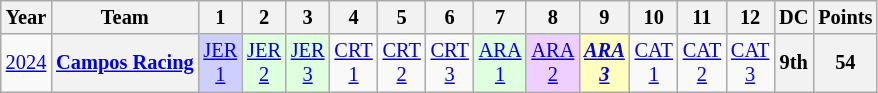<table class="wikitable" style="text-align:center; font-size:85%">
<tr>
<th>Year</th>
<th>Team</th>
<th>1</th>
<th>2</th>
<th>3</th>
<th>4</th>
<th>5</th>
<th>6</th>
<th>7</th>
<th>8</th>
<th>9</th>
<th>10</th>
<th>11</th>
<th>12</th>
<th>DC</th>
<th>Points</th>
</tr>
<tr>
<td><a href='#'>2024</a></td>
<th nowrap><a href='#'>Campos Racing</a></th>
<td style="background:#CFCFFF;"><a href='#'>JER<br>1</a><br></td>
<td style="background:#DFFFDF;"><a href='#'>JER<br>2</a><br></td>
<td style="background:#DFFFDF;"><a href='#'>JER<br>3</a><br></td>
<td><a href='#'>CRT<br>1</a></td>
<td><a href='#'>CRT<br>2</a></td>
<td><a href='#'>CRT<br>3</a></td>
<td style="background:#DFFFDF;"><a href='#'>ARA<br>1</a><br></td>
<td style="background:#EFCFFF;"><a href='#'>ARA<br>2</a><br></td>
<td style="background:#FFFFBF;"><strong><em><a href='#'>ARA<br>3</a></em></strong><br></td>
<td><a href='#'>CAT<br>1</a></td>
<td><a href='#'>CAT<br>2</a></td>
<td><a href='#'>CAT<br>3</a></td>
<th>9th</th>
<th>54</th>
</tr>
</table>
